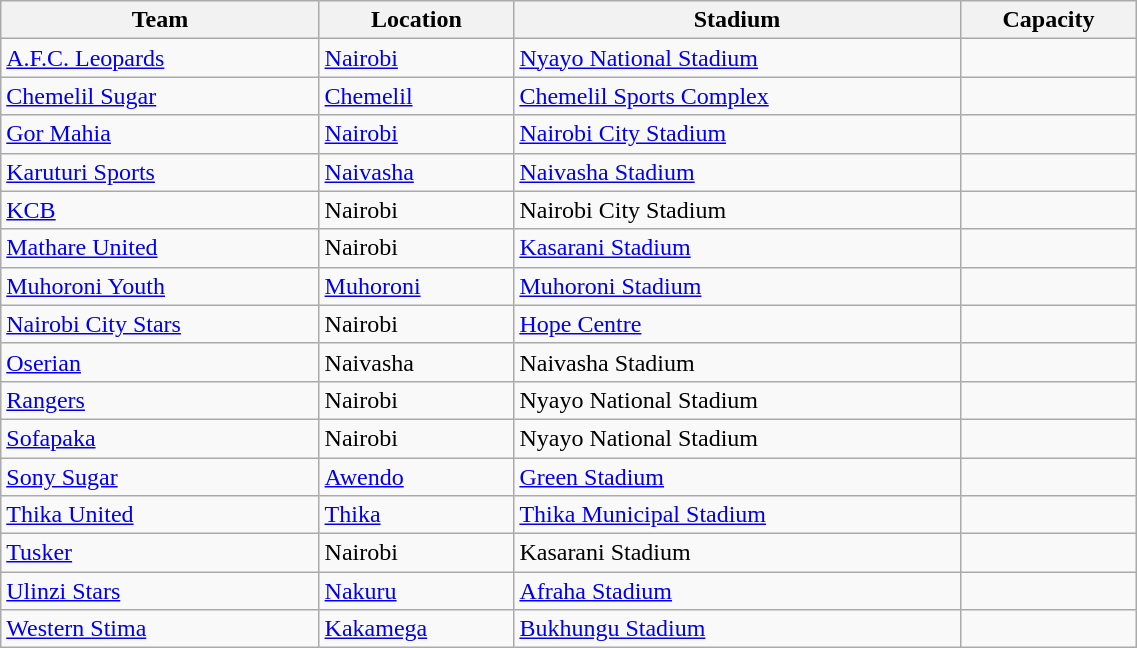<table class="wikitable sortable" style="text-align: left; width: 60%;">
<tr>
<th>Team</th>
<th>Location</th>
<th>Stadium</th>
<th>Capacity</th>
</tr>
<tr>
<td><a href='#'>A.F.C. Leopards</a></td>
<td><a href='#'>Nairobi</a></td>
<td><a href='#'>Nyayo National Stadium</a></td>
<td align="center"></td>
</tr>
<tr>
<td><a href='#'>Chemelil Sugar</a></td>
<td><a href='#'>Chemelil</a></td>
<td><a href='#'>Chemelil Sports Complex</a></td>
<td align="center"></td>
</tr>
<tr>
<td><a href='#'>Gor Mahia</a></td>
<td><a href='#'>Nairobi</a></td>
<td><a href='#'>Nairobi City Stadium</a></td>
<td align="center"></td>
</tr>
<tr>
<td><a href='#'>Karuturi Sports</a></td>
<td><a href='#'>Naivasha</a></td>
<td><a href='#'>Naivasha Stadium</a></td>
<td align="center"></td>
</tr>
<tr>
<td><a href='#'>KCB</a></td>
<td>Nairobi</td>
<td>Nairobi City Stadium</td>
<td align="center"></td>
</tr>
<tr>
<td><a href='#'>Mathare United</a></td>
<td>Nairobi</td>
<td><a href='#'>Kasarani Stadium</a></td>
<td align="center"></td>
</tr>
<tr>
<td><a href='#'>Muhoroni Youth</a></td>
<td><a href='#'>Muhoroni</a></td>
<td><a href='#'>Muhoroni Stadium</a></td>
<td align="center"></td>
</tr>
<tr>
<td><a href='#'>Nairobi City Stars</a></td>
<td>Nairobi</td>
<td><a href='#'>Hope Centre</a></td>
<td align="center"></td>
</tr>
<tr>
<td><a href='#'>Oserian</a></td>
<td>Naivasha</td>
<td>Naivasha Stadium</td>
<td align="center"></td>
</tr>
<tr>
<td><a href='#'>Rangers</a></td>
<td>Nairobi</td>
<td>Nyayo National Stadium</td>
<td align="center"></td>
</tr>
<tr>
<td><a href='#'>Sofapaka</a></td>
<td>Nairobi</td>
<td>Nyayo National Stadium</td>
<td align="center"></td>
</tr>
<tr>
<td><a href='#'>Sony Sugar</a></td>
<td><a href='#'>Awendo</a></td>
<td><a href='#'>Green Stadium</a></td>
<td align="center"></td>
</tr>
<tr>
<td><a href='#'>Thika United</a></td>
<td><a href='#'>Thika</a></td>
<td><a href='#'>Thika Municipal Stadium</a></td>
<td align="center"></td>
</tr>
<tr>
<td><a href='#'>Tusker</a></td>
<td>Nairobi</td>
<td>Kasarani Stadium</td>
<td align="center"></td>
</tr>
<tr>
<td><a href='#'>Ulinzi Stars</a></td>
<td><a href='#'>Nakuru</a></td>
<td><a href='#'>Afraha Stadium</a></td>
<td align="center"></td>
</tr>
<tr>
<td><a href='#'>Western Stima</a></td>
<td><a href='#'>Kakamega</a></td>
<td><a href='#'>Bukhungu Stadium</a></td>
<td align="center"></td>
</tr>
</table>
